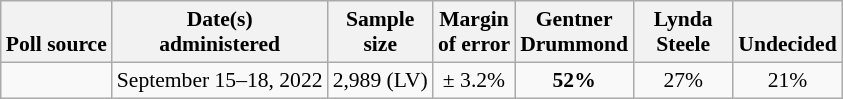<table class="wikitable" style="font-size:90%;text-align:center;">
<tr style="vertical-align:bottom">
<th>Poll source</th>
<th>Date(s)<br>administered</th>
<th>Sample<br>size</th>
<th>Margin<br>of error</th>
<th style="width:60px;">Gentner<br>Drummond</th>
<th style="width:60px;">Lynda<br>Steele</th>
<th>Undecided</th>
</tr>
<tr>
<td style="text-align:left;"></td>
<td>September 15–18, 2022</td>
<td>2,989 (LV)</td>
<td>± 3.2%</td>
<td><strong>52%</strong></td>
<td>27%</td>
<td>21%</td>
</tr>
</table>
